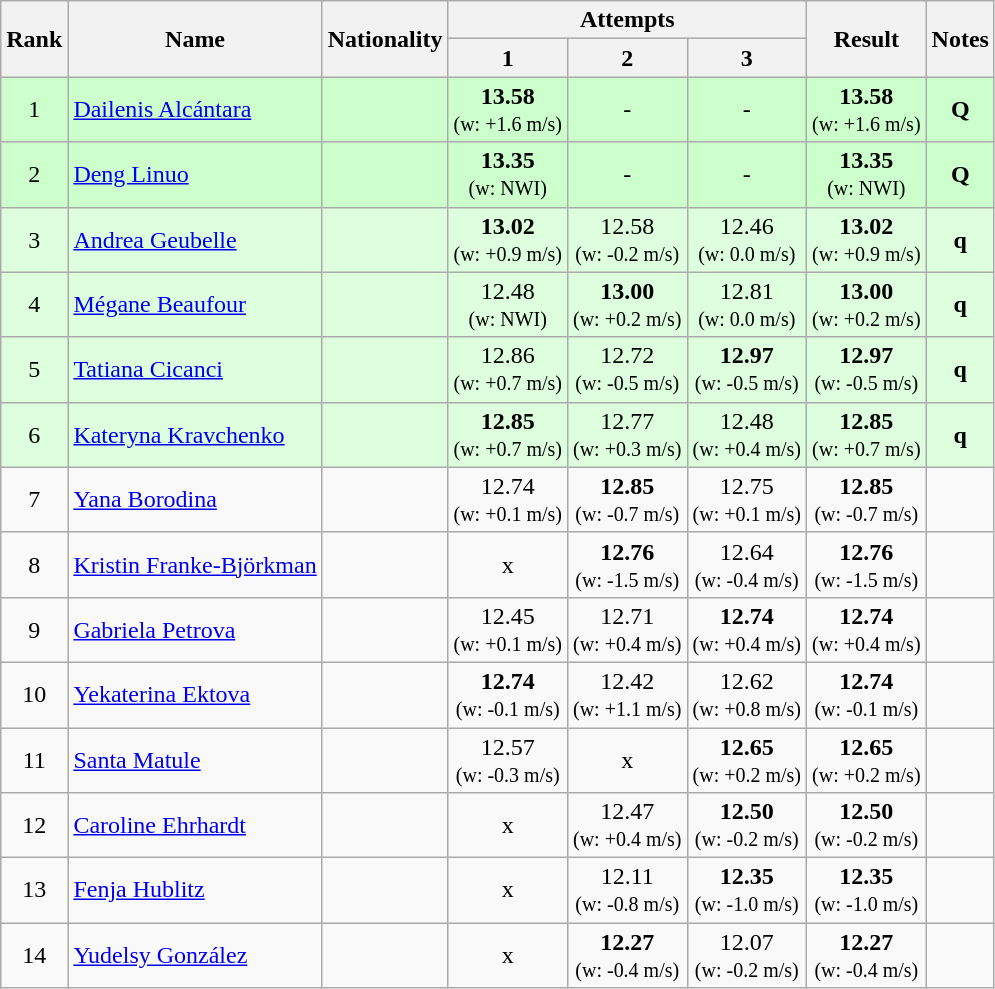<table class="wikitable sortable" style="text-align:center">
<tr>
<th rowspan=2>Rank</th>
<th rowspan=2>Name</th>
<th rowspan=2>Nationality</th>
<th colspan=3>Attempts</th>
<th rowspan=2>Result</th>
<th rowspan=2>Notes</th>
</tr>
<tr>
<th>1</th>
<th>2</th>
<th>3</th>
</tr>
<tr bgcolor=ccffcc>
<td>1</td>
<td align=left><a href='#'>Dailenis Alcántara</a></td>
<td align=left></td>
<td><strong>13.58</strong><br><small>(w: +1.6 m/s)</small></td>
<td>-</td>
<td>-</td>
<td><strong>13.58</strong> <br><small>(w: +1.6 m/s)</small></td>
<td><strong>Q</strong></td>
</tr>
<tr bgcolor=ccffcc>
<td>2</td>
<td align=left><a href='#'>Deng Linuo</a></td>
<td align=left></td>
<td><strong>13.35</strong><br><small>(w: NWI)</small></td>
<td>-</td>
<td>-</td>
<td><strong>13.35</strong> <br><small>(w: NWI)</small></td>
<td><strong>Q</strong></td>
</tr>
<tr bgcolor=ddffdd>
<td>3</td>
<td align=left><a href='#'>Andrea Geubelle</a></td>
<td align=left></td>
<td><strong>13.02</strong><br><small>(w: +0.9 m/s)</small></td>
<td>12.58<br><small>(w: -0.2 m/s)</small></td>
<td>12.46<br><small>(w: 0.0 m/s)</small></td>
<td><strong>13.02</strong> <br><small>(w: +0.9 m/s)</small></td>
<td><strong>q</strong></td>
</tr>
<tr bgcolor=ddffdd>
<td>4</td>
<td align=left><a href='#'>Mégane Beaufour</a></td>
<td align=left></td>
<td>12.48<br><small>(w: NWI)</small></td>
<td><strong>13.00</strong><br><small>(w: +0.2 m/s)</small></td>
<td>12.81<br><small>(w: 0.0 m/s)</small></td>
<td><strong>13.00</strong> <br><small>(w: +0.2 m/s)</small></td>
<td><strong>q</strong></td>
</tr>
<tr bgcolor=ddffdd>
<td>5</td>
<td align=left><a href='#'>Tatiana Cicanci</a></td>
<td align=left></td>
<td>12.86<br><small>(w: +0.7 m/s)</small></td>
<td>12.72<br><small>(w: -0.5 m/s)</small></td>
<td><strong>12.97</strong><br><small>(w: -0.5 m/s)</small></td>
<td><strong>12.97</strong> <br><small>(w: -0.5 m/s)</small></td>
<td><strong>q</strong></td>
</tr>
<tr bgcolor=ddffdd>
<td>6</td>
<td align=left><a href='#'>Kateryna Kravchenko</a></td>
<td align=left></td>
<td><strong>12.85</strong><br><small>(w: +0.7 m/s)</small></td>
<td>12.77<br><small>(w: +0.3 m/s)</small></td>
<td>12.48<br><small>(w: +0.4 m/s)</small></td>
<td><strong>12.85</strong> <br><small>(w: +0.7 m/s)</small></td>
<td><strong>q</strong></td>
</tr>
<tr>
<td>7</td>
<td align=left><a href='#'>Yana Borodina</a></td>
<td align=left></td>
<td>12.74<br><small>(w: +0.1 m/s)</small></td>
<td><strong>12.85</strong><br><small>(w: -0.7 m/s)</small></td>
<td>12.75<br><small>(w: +0.1 m/s)</small></td>
<td><strong>12.85</strong> <br><small>(w: -0.7 m/s)</small></td>
<td></td>
</tr>
<tr>
<td>8</td>
<td align=left><a href='#'>Kristin Franke-Björkman</a></td>
<td align=left></td>
<td>x</td>
<td><strong>12.76</strong><br><small>(w: -1.5 m/s)</small></td>
<td>12.64<br><small>(w: -0.4 m/s)</small></td>
<td><strong>12.76</strong> <br><small>(w: -1.5 m/s)</small></td>
<td></td>
</tr>
<tr>
<td>9</td>
<td align=left><a href='#'>Gabriela Petrova</a></td>
<td align=left></td>
<td>12.45<br><small>(w: +0.1 m/s)</small></td>
<td>12.71<br><small>(w: +0.4 m/s)</small></td>
<td><strong>12.74</strong><br><small>(w: +0.4 m/s)</small></td>
<td><strong>12.74</strong> <br><small>(w: +0.4 m/s)</small></td>
<td></td>
</tr>
<tr>
<td>10</td>
<td align=left><a href='#'>Yekaterina Ektova</a></td>
<td align=left></td>
<td><strong>12.74</strong><br><small>(w: -0.1 m/s)</small></td>
<td>12.42<br><small>(w: +1.1 m/s)</small></td>
<td>12.62<br><small>(w: +0.8 m/s)</small></td>
<td><strong>12.74</strong> <br><small>(w: -0.1 m/s)</small></td>
<td></td>
</tr>
<tr>
<td>11</td>
<td align=left><a href='#'>Santa Matule</a></td>
<td align=left></td>
<td>12.57<br><small>(w: -0.3 m/s)</small></td>
<td>x</td>
<td><strong>12.65</strong><br><small>(w: +0.2 m/s)</small></td>
<td><strong>12.65</strong> <br><small>(w: +0.2 m/s)</small></td>
<td></td>
</tr>
<tr>
<td>12</td>
<td align=left><a href='#'>Caroline Ehrhardt</a></td>
<td align=left></td>
<td>x</td>
<td>12.47<br><small>(w: +0.4 m/s)</small></td>
<td><strong>12.50</strong><br><small>(w: -0.2 m/s)</small></td>
<td><strong>12.50</strong> <br><small>(w: -0.2 m/s)</small></td>
<td></td>
</tr>
<tr>
<td>13</td>
<td align=left><a href='#'>Fenja Hublitz</a></td>
<td align=left></td>
<td>x</td>
<td>12.11<br><small>(w: -0.8 m/s)</small></td>
<td><strong>12.35</strong><br><small>(w: -1.0 m/s)</small></td>
<td><strong>12.35</strong> <br><small>(w: -1.0 m/s)</small></td>
<td></td>
</tr>
<tr>
<td>14</td>
<td align=left><a href='#'>Yudelsy González</a></td>
<td align=left></td>
<td>x</td>
<td><strong>12.27</strong><br><small>(w: -0.4 m/s)</small></td>
<td>12.07<br><small>(w: -0.2 m/s)</small></td>
<td><strong>12.27</strong> <br><small>(w: -0.4 m/s)</small></td>
<td></td>
</tr>
</table>
